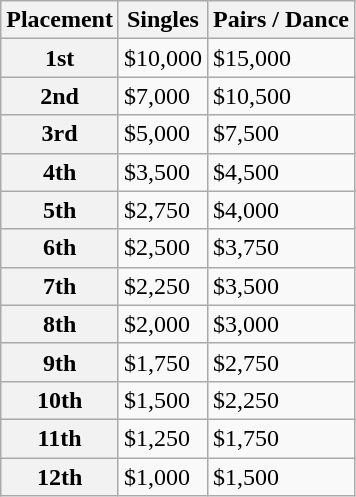<table class="wikitable">
<tr>
<th>Placement</th>
<th>Singles</th>
<th>Pairs / Dance</th>
</tr>
<tr>
<th>1st</th>
<td>$10,000</td>
<td>$15,000</td>
</tr>
<tr>
<th>2nd</th>
<td>$7,000</td>
<td>$10,500</td>
</tr>
<tr>
<th>3rd</th>
<td>$5,000</td>
<td>$7,500</td>
</tr>
<tr>
<th>4th</th>
<td>$3,500</td>
<td>$4,500</td>
</tr>
<tr>
<th>5th</th>
<td>$2,750</td>
<td>$4,000</td>
</tr>
<tr>
<th>6th</th>
<td>$2,500</td>
<td>$3,750</td>
</tr>
<tr>
<th>7th</th>
<td>$2,250</td>
<td>$3,500</td>
</tr>
<tr>
<th>8th</th>
<td>$2,000</td>
<td>$3,000</td>
</tr>
<tr>
<th>9th</th>
<td>$1,750</td>
<td>$2,750</td>
</tr>
<tr>
<th>10th</th>
<td>$1,500</td>
<td>$2,250</td>
</tr>
<tr>
<th>11th</th>
<td>$1,250</td>
<td>$1,750</td>
</tr>
<tr>
<th>12th</th>
<td>$1,000</td>
<td>$1,500</td>
</tr>
</table>
